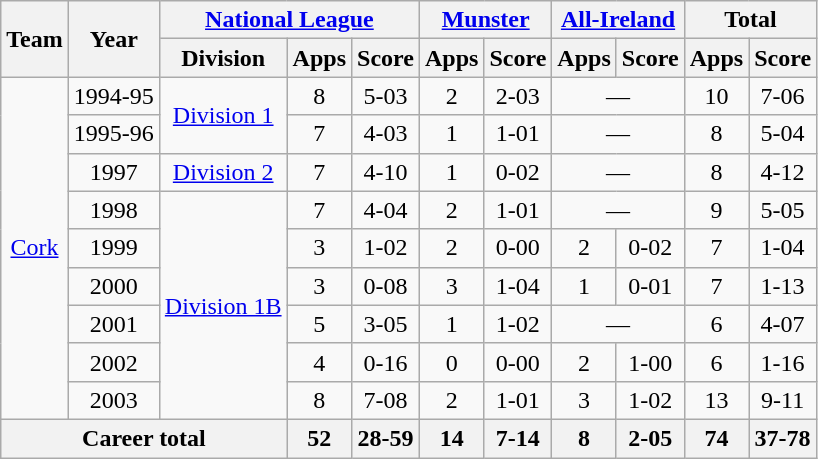<table class="wikitable" style="text-align:center">
<tr>
<th rowspan="2">Team</th>
<th rowspan="2">Year</th>
<th colspan="3"><a href='#'>National League</a></th>
<th colspan="2"><a href='#'>Munster</a></th>
<th colspan="2"><a href='#'>All-Ireland</a></th>
<th colspan="2">Total</th>
</tr>
<tr>
<th>Division</th>
<th>Apps</th>
<th>Score</th>
<th>Apps</th>
<th>Score</th>
<th>Apps</th>
<th>Score</th>
<th>Apps</th>
<th>Score</th>
</tr>
<tr>
<td rowspan="9"><a href='#'>Cork</a></td>
<td>1994-95</td>
<td rowspan="2"><a href='#'>Division 1</a></td>
<td>8</td>
<td>5-03</td>
<td>2</td>
<td>2-03</td>
<td colspan=2>—</td>
<td>10</td>
<td>7-06</td>
</tr>
<tr>
<td>1995-96</td>
<td>7</td>
<td>4-03</td>
<td>1</td>
<td>1-01</td>
<td colspan=2>—</td>
<td>8</td>
<td>5-04</td>
</tr>
<tr>
<td>1997</td>
<td rowspan="1"><a href='#'>Division 2</a></td>
<td>7</td>
<td>4-10</td>
<td>1</td>
<td>0-02</td>
<td colspan=2>—</td>
<td>8</td>
<td>4-12</td>
</tr>
<tr>
<td>1998</td>
<td rowspan="6"><a href='#'>Division 1B</a></td>
<td>7</td>
<td>4-04</td>
<td>2</td>
<td>1-01</td>
<td colspan=2>—</td>
<td>9</td>
<td>5-05</td>
</tr>
<tr>
<td>1999</td>
<td>3</td>
<td>1-02</td>
<td>2</td>
<td>0-00</td>
<td>2</td>
<td>0-02</td>
<td>7</td>
<td>1-04</td>
</tr>
<tr>
<td>2000</td>
<td>3</td>
<td>0-08</td>
<td>3</td>
<td>1-04</td>
<td>1</td>
<td>0-01</td>
<td>7</td>
<td>1-13</td>
</tr>
<tr>
<td>2001</td>
<td>5</td>
<td>3-05</td>
<td>1</td>
<td>1-02</td>
<td colspan=2>—</td>
<td>6</td>
<td>4-07</td>
</tr>
<tr>
<td>2002</td>
<td>4</td>
<td>0-16</td>
<td>0</td>
<td>0-00</td>
<td>2</td>
<td>1-00</td>
<td>6</td>
<td>1-16</td>
</tr>
<tr>
<td>2003</td>
<td>8</td>
<td>7-08</td>
<td>2</td>
<td>1-01</td>
<td>3</td>
<td>1-02</td>
<td>13</td>
<td>9-11</td>
</tr>
<tr>
<th colspan="3">Career total</th>
<th>52</th>
<th>28-59</th>
<th>14</th>
<th>7-14</th>
<th>8</th>
<th>2-05</th>
<th>74</th>
<th>37-78</th>
</tr>
</table>
